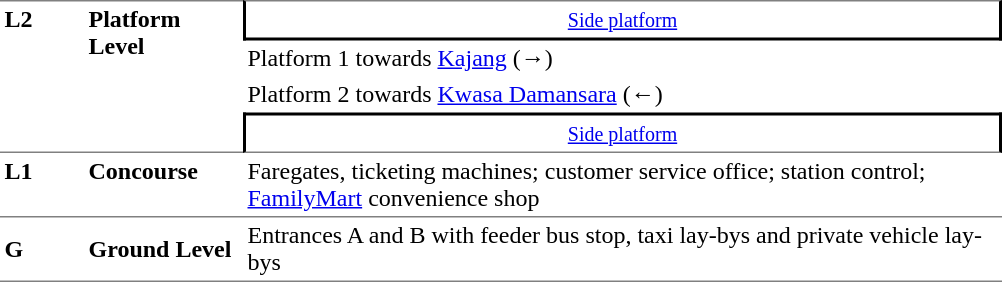<table table border=0 cellspacing=0 cellpadding=3>
<tr>
<td style="border-top:solid 1px gray;border-bottom:solid 1px gray;" rowspan=4 width=50 valign=top><strong>L2</strong></td>
<td style="border-top:solid 1px gray;border-bottom:solid 1px gray;" rowspan=4 width=100 valign=top><strong>Platform Level</strong></td>
<td style="border-top:solid 1px gray;border-right:solid 2px black;border-left:solid 2px black;border-bottom:solid 2px black;text-align:center;"><small><a href='#'>Side platform</a></small></td>
</tr>
<tr>
<td width=500>Platform 1   towards  <a href='#'>Kajang</a> (→)</td>
</tr>
<tr>
<td width=500>Platform 2   towards  <a href='#'>Kwasa Damansara</a> (←)</td>
</tr>
<tr>
<td style="width=500;border-top:solid 2px black;border-right:solid 2px black;border-left:solid 2px black;border-bottom:solid 1px gray;text-align:center;"><small><a href='#'>Side platform</a></small></td>
</tr>
<tr style="vertical-align:top;">
<td style="border-bottom:solid 1px gray; "><strong>L1</strong></td>
<td style="border-bottom:solid 1px gray; "><strong>Concourse</strong></td>
<td style="border-bottom:solid 1px gray; " width=500>Faregates, ticketing machines; customer service office; station control; <a href='#'>FamilyMart</a> convenience shop</td>
</tr>
<tr>
<td style="border-bottom:solid 1px gray; "><strong>G</strong></td>
<td style="border-bottom:solid 1px gray; "><strong>Ground Level</strong></td>
<td style="border-bottom:solid 1px gray; ">Entrances A and B with feeder bus stop, taxi lay-bys and private vehicle lay-bys</td>
</tr>
</table>
